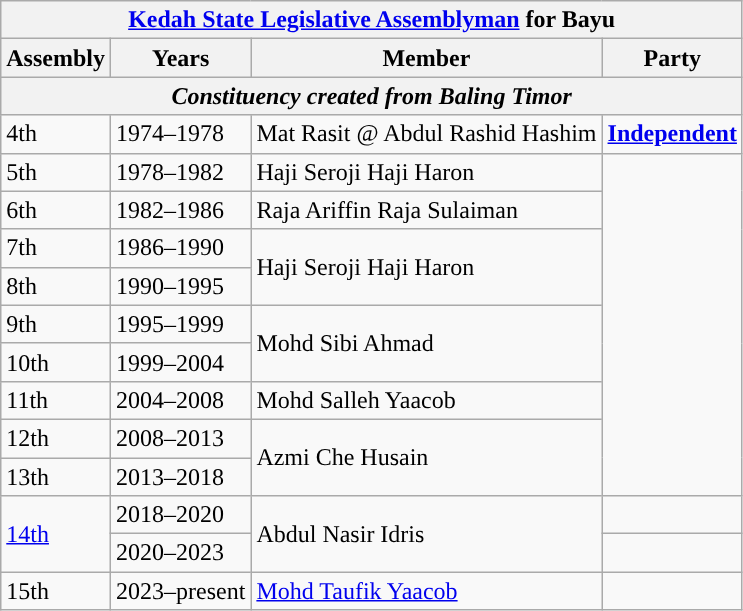<table class="wikitable">
<tr>
<th colspan="4"><a href='#'>Kedah State Legislative Assemblyman</a> for Bayu</th>
</tr>
<tr>
<th>Assembly</th>
<th>Years</th>
<th>Member</th>
<th>Party</th>
</tr>
<tr>
<th colspan="4" align="center"><em>Constituency created from Baling Timor</em></th>
</tr>
<tr>
<td>4th</td>
<td>1974–1978</td>
<td>Mat Rasit @ Abdul Rashid Hashim</td>
<td><strong><a href='#'>Independent</a></strong></td>
</tr>
<tr>
<td>5th</td>
<td>1978–1982</td>
<td>Haji Seroji Haji Haron</td>
<td rowspan="9"></td>
</tr>
<tr>
<td>6th</td>
<td>1982–1986</td>
<td>Raja Ariffin Raja Sulaiman</td>
</tr>
<tr>
<td>7th</td>
<td>1986–1990</td>
<td rowspan="2">Haji Seroji Haji Haron</td>
</tr>
<tr>
<td>8th</td>
<td>1990–1995</td>
</tr>
<tr>
<td>9th</td>
<td>1995–1999</td>
<td rowspan="2">Mohd Sibi Ahmad</td>
</tr>
<tr>
<td>10th</td>
<td>1999–2004</td>
</tr>
<tr>
<td>11th</td>
<td>2004–2008</td>
<td>Mohd Salleh Yaacob</td>
</tr>
<tr>
<td>12th</td>
<td>2008–2013</td>
<td rowspan="2">Azmi Che Husain</td>
</tr>
<tr>
<td>13th</td>
<td>2013–2018</td>
</tr>
<tr>
<td rowspan="2"><a href='#'>14th</a></td>
<td>2018–2020</td>
<td rowspan="2">Abdul Nasir Idris</td>
<td></td>
</tr>
<tr>
<td>2020–2023</td>
<td></td>
</tr>
<tr>
<td>15th</td>
<td>2023–present</td>
<td><a href='#'>Mohd Taufik Yaacob</a></td>
<td></td>
</tr>
</table>
